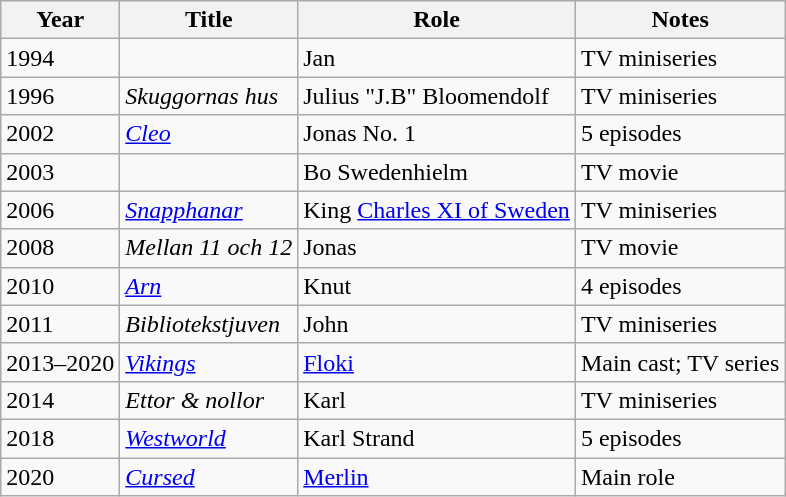<table class="wikitable sortable">
<tr>
<th>Year</th>
<th>Title</th>
<th>Role</th>
<th class="unsortable">Notes</th>
</tr>
<tr>
<td>1994</td>
<td><em></em></td>
<td>Jan</td>
<td>TV miniseries</td>
</tr>
<tr>
<td>1996</td>
<td><em>Skuggornas hus</em></td>
<td>Julius "J.B" Bloomendolf</td>
<td>TV miniseries</td>
</tr>
<tr>
<td>2002</td>
<td><em><a href='#'>Cleo</a></em></td>
<td>Jonas No. 1</td>
<td>5 episodes</td>
</tr>
<tr>
<td>2003</td>
<td><em></em></td>
<td>Bo Swedenhielm</td>
<td>TV movie</td>
</tr>
<tr>
<td>2006</td>
<td><em><a href='#'>Snapphanar</a></em></td>
<td>King <a href='#'>Charles XI of Sweden</a></td>
<td>TV miniseries</td>
</tr>
<tr>
<td>2008</td>
<td><em>Mellan 11 och 12</em></td>
<td>Jonas</td>
<td>TV movie</td>
</tr>
<tr>
<td>2010</td>
<td><em><a href='#'>Arn</a></em></td>
<td>Knut</td>
<td>4 episodes</td>
</tr>
<tr>
<td>2011</td>
<td><em>Bibliotekstjuven</em></td>
<td>John</td>
<td>TV miniseries</td>
</tr>
<tr>
<td>2013–2020</td>
<td><em><a href='#'>Vikings</a></em></td>
<td><a href='#'>Floki</a></td>
<td>Main cast; TV series</td>
</tr>
<tr>
<td>2014</td>
<td><em>Ettor & nollor</em></td>
<td>Karl</td>
<td>TV miniseries</td>
</tr>
<tr>
<td>2018</td>
<td><em><a href='#'>Westworld</a></em></td>
<td>Karl Strand</td>
<td>5 episodes</td>
</tr>
<tr>
<td>2020</td>
<td><em><a href='#'>Cursed</a></em></td>
<td><a href='#'>Merlin</a></td>
<td>Main role</td>
</tr>
</table>
